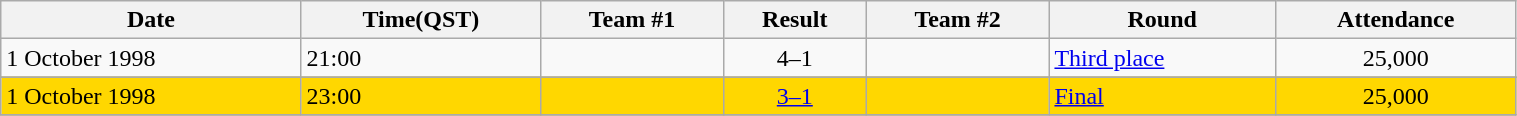<table class="wikitable" style="text-align: left;" width="80%">
<tr>
<th>Date</th>
<th>Time(QST)</th>
<th>Team #1</th>
<th>Result</th>
<th>Team #2</th>
<th>Round</th>
<th>Attendance</th>
</tr>
<tr>
<td>1 October 1998</td>
<td>21:00</td>
<td></td>
<td style="text-align:center;">4–1</td>
<td></td>
<td><a href='#'>Third place</a></td>
<td style="text-align:center;">25,000</td>
</tr>
<tr>
</tr>
<tr bgcolor=gold>
<td>1 October 1998</td>
<td>23:00</td>
<td></td>
<td style="text-align:center;"><a href='#'>3–1</a></td>
<td></td>
<td><a href='#'>Final</a></td>
<td style="text-align:center;">25,000</td>
</tr>
<tr>
</tr>
</table>
